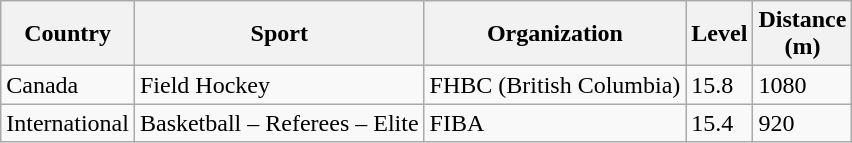<table class="wikitable">
<tr>
<th>Country</th>
<th>Sport</th>
<th>Organization</th>
<th>Level</th>
<th>Distance<br>(m)</th>
</tr>
<tr>
<td> Canada</td>
<td>Field Hockey</td>
<td>FHBC (British Columbia)</td>
<td>15.8</td>
<td>1080</td>
</tr>
<tr>
<td> International</td>
<td>Basketball – Referees – Elite</td>
<td>FIBA</td>
<td>15.4</td>
<td>920</td>
</tr>
</table>
